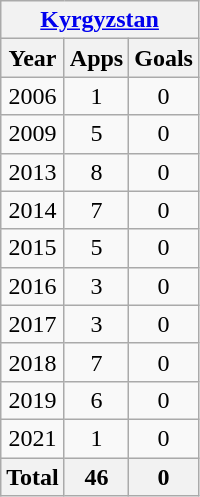<table class="wikitable" style="text-align:center">
<tr>
<th colspan=3><a href='#'>Kyrgyzstan</a></th>
</tr>
<tr>
<th>Year</th>
<th>Apps</th>
<th>Goals</th>
</tr>
<tr>
<td>2006</td>
<td>1</td>
<td>0</td>
</tr>
<tr>
<td>2009</td>
<td>5</td>
<td>0</td>
</tr>
<tr>
<td>2013</td>
<td>8</td>
<td>0</td>
</tr>
<tr>
<td>2014</td>
<td>7</td>
<td>0</td>
</tr>
<tr>
<td>2015</td>
<td>5</td>
<td>0</td>
</tr>
<tr>
<td>2016</td>
<td>3</td>
<td>0</td>
</tr>
<tr>
<td>2017</td>
<td>3</td>
<td>0</td>
</tr>
<tr>
<td>2018</td>
<td>7</td>
<td>0</td>
</tr>
<tr>
<td>2019</td>
<td>6</td>
<td>0</td>
</tr>
<tr>
<td>2021</td>
<td>1</td>
<td>0</td>
</tr>
<tr>
<th>Total</th>
<th>46</th>
<th>0</th>
</tr>
</table>
